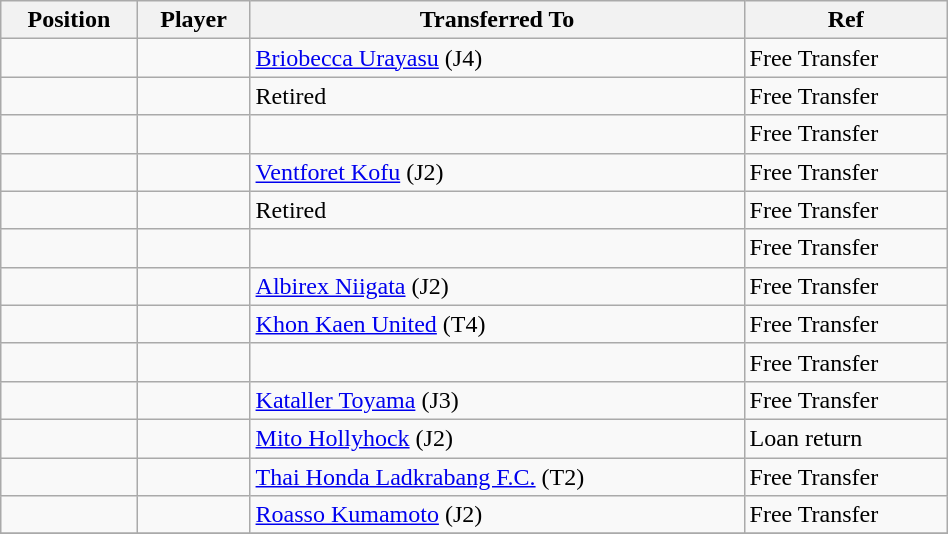<table class="wikitable sortable" style="width:50%; text-align:center; font-size:100%; text-align:left;">
<tr>
<th>Position</th>
<th>Player</th>
<th>Transferred To</th>
<th>Ref</th>
</tr>
<tr>
<td></td>
<td></td>
<td> <a href='#'>Briobecca Urayasu</a> (J4)</td>
<td>Free Transfer</td>
</tr>
<tr>
<td></td>
<td></td>
<td>Retired</td>
<td>Free Transfer</td>
</tr>
<tr>
<td></td>
<td></td>
<td></td>
<td>Free Transfer</td>
</tr>
<tr>
<td></td>
<td></td>
<td> <a href='#'>Ventforet Kofu</a> (J2)</td>
<td>Free Transfer </td>
</tr>
<tr>
<td></td>
<td></td>
<td>Retired</td>
<td>Free Transfer</td>
</tr>
<tr>
<td></td>
<td></td>
<td></td>
<td>Free Transfer</td>
</tr>
<tr>
<td></td>
<td></td>
<td> <a href='#'>Albirex Niigata</a> (J2)</td>
<td>Free Transfer </td>
</tr>
<tr>
<td></td>
<td></td>
<td> <a href='#'>Khon Kaen United</a> (T4)</td>
<td>Free Transfer</td>
</tr>
<tr>
<td></td>
<td></td>
<td></td>
<td>Free Transfer</td>
</tr>
<tr>
<td></td>
<td></td>
<td> <a href='#'>Kataller Toyama</a> (J3)</td>
<td>Free Transfer </td>
</tr>
<tr>
<td></td>
<td></td>
<td> <a href='#'>Mito Hollyhock</a> (J2)</td>
<td>Loan return </td>
</tr>
<tr>
<td></td>
<td></td>
<td> <a href='#'>Thai Honda Ladkrabang F.C.</a> (T2)</td>
<td>Free Transfer </td>
</tr>
<tr>
<td></td>
<td></td>
<td> <a href='#'>Roasso Kumamoto</a> (J2)</td>
<td>Free Transfer </td>
</tr>
<tr>
</tr>
</table>
